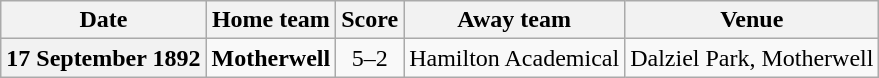<table class="wikitable football-result-list" style="max-width: 80em; text-align: center">
<tr>
<th scope="col">Date</th>
<th scope="col">Home team</th>
<th scope="col">Score</th>
<th scope="col">Away team</th>
<th scope="col">Venue</th>
</tr>
<tr>
<th scope="row">17 September 1892</th>
<td align=right><strong>Motherwell</strong></td>
<td>5–2</td>
<td align=left>Hamilton Academical</td>
<td align=left>Dalziel Park, Motherwell</td>
</tr>
</table>
